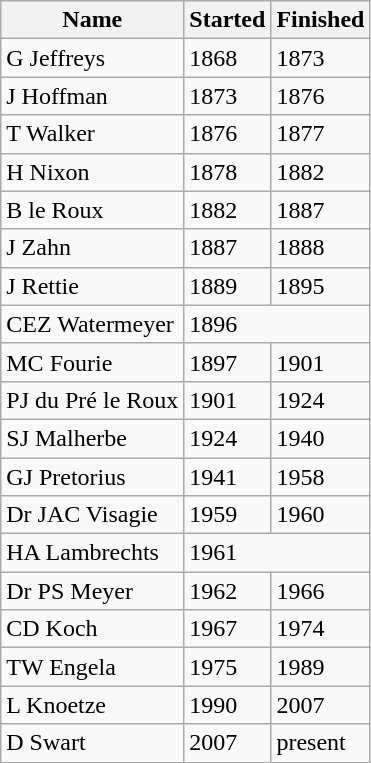<table class="wikitable sortable">
<tr>
<th>Name</th>
<th>Started</th>
<th>Finished</th>
</tr>
<tr>
<td>G Jeffreys</td>
<td>1868</td>
<td>1873</td>
</tr>
<tr>
<td>J Hoffman</td>
<td>1873</td>
<td>1876</td>
</tr>
<tr>
<td>T Walker</td>
<td>1876</td>
<td>1877</td>
</tr>
<tr>
<td>H Nixon</td>
<td>1878</td>
<td>1882</td>
</tr>
<tr>
<td>B le Roux</td>
<td>1882</td>
<td>1887</td>
</tr>
<tr>
<td>J Zahn</td>
<td>1887</td>
<td>1888</td>
</tr>
<tr>
<td>J Rettie</td>
<td>1889</td>
<td>1895</td>
</tr>
<tr>
<td>CEZ Watermeyer</td>
<td colspan=2>1896</td>
</tr>
<tr>
<td>MC Fourie</td>
<td>1897</td>
<td>1901</td>
</tr>
<tr>
<td>PJ du Pré le Roux</td>
<td>1901</td>
<td>1924</td>
</tr>
<tr>
<td>SJ Malherbe</td>
<td>1924</td>
<td>1940</td>
</tr>
<tr>
<td>GJ Pretorius</td>
<td>1941</td>
<td>1958</td>
</tr>
<tr>
<td>Dr JAC Visagie</td>
<td>1959</td>
<td>1960</td>
</tr>
<tr>
<td>HA Lambrechts</td>
<td colspan=2>1961</td>
</tr>
<tr>
<td>Dr PS Meyer</td>
<td>1962</td>
<td>1966</td>
</tr>
<tr>
<td>CD Koch</td>
<td>1967</td>
<td>1974</td>
</tr>
<tr>
<td>TW Engela</td>
<td>1975</td>
<td>1989</td>
</tr>
<tr>
<td>L Knoetze</td>
<td>1990</td>
<td>2007</td>
</tr>
<tr>
<td>D Swart</td>
<td>2007</td>
<td>present</td>
</tr>
</table>
